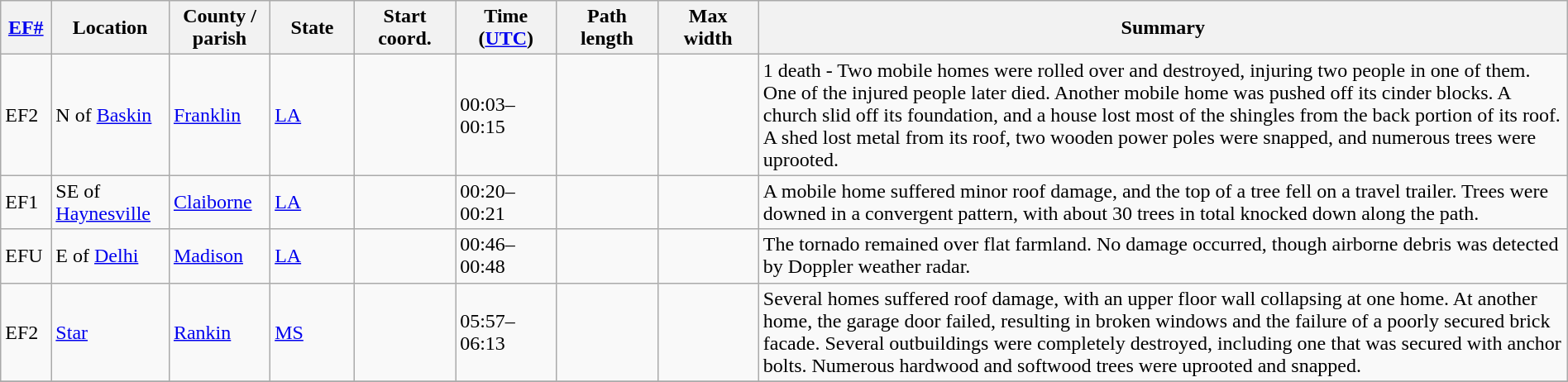<table class="wikitable sortable" style="width:100%;">
<tr>
<th scope="col"  style="width:3%; text-align:center;"><a href='#'>EF#</a></th>
<th scope="col"  style="width:7%; text-align:center;" class="unsortable">Location</th>
<th scope="col"  style="width:6%; text-align:center;" class="unsortable">County / parish</th>
<th scope="col"  style="width:5%; text-align:center;">State</th>
<th scope="col"  style="width:6%; text-align:center;">Start coord.</th>
<th scope="col"  style="width:6%; text-align:center;">Time (<a href='#'>UTC</a>)</th>
<th scope="col"  style="width:6%; text-align:center;">Path length</th>
<th scope="col"  style="width:6%; text-align:center;">Max width</th>
<th scope="col" class="unsortable" style="width:48%; text-align:center;">Summary</th>
</tr>
<tr>
<td bgcolor=>EF2</td>
<td>N of <a href='#'>Baskin</a></td>
<td><a href='#'>Franklin</a></td>
<td><a href='#'>LA</a></td>
<td></td>
<td>00:03–00:15</td>
<td></td>
<td></td>
<td>1 death - Two mobile homes were rolled over and destroyed, injuring two people in one of them. One of the injured people later died. Another mobile home was pushed off its cinder blocks. A church slid  off its foundation, and a house lost most of the shingles from the back portion of its roof. A shed lost metal from its roof, two wooden power poles were snapped, and numerous trees were uprooted.</td>
</tr>
<tr>
<td bgcolor=>EF1</td>
<td>SE of <a href='#'>Haynesville</a></td>
<td><a href='#'>Claiborne</a></td>
<td><a href='#'>LA</a></td>
<td></td>
<td>00:20–00:21</td>
<td></td>
<td></td>
<td>A mobile home suffered minor roof damage, and the top of a tree fell on a travel trailer. Trees were downed in a convergent pattern, with about 30 trees in total knocked down along the path.</td>
</tr>
<tr>
<td bgcolor=>EFU</td>
<td>E of <a href='#'>Delhi</a></td>
<td><a href='#'>Madison</a></td>
<td><a href='#'>LA</a></td>
<td></td>
<td>00:46–00:48</td>
<td></td>
<td></td>
<td>The tornado remained over flat farmland. No damage occurred, though airborne debris was detected by Doppler weather radar.</td>
</tr>
<tr>
<td bgcolor=>EF2</td>
<td><a href='#'>Star</a></td>
<td><a href='#'>Rankin</a></td>
<td><a href='#'>MS</a></td>
<td></td>
<td>05:57–06:13</td>
<td></td>
<td></td>
<td>Several homes suffered roof damage, with an upper floor wall collapsing at one home. At another home, the garage door failed, resulting in broken windows and the failure of a poorly secured brick facade. Several outbuildings were completely destroyed, including one that was secured with anchor bolts. Numerous hardwood and softwood trees were uprooted and snapped.</td>
</tr>
<tr>
</tr>
</table>
